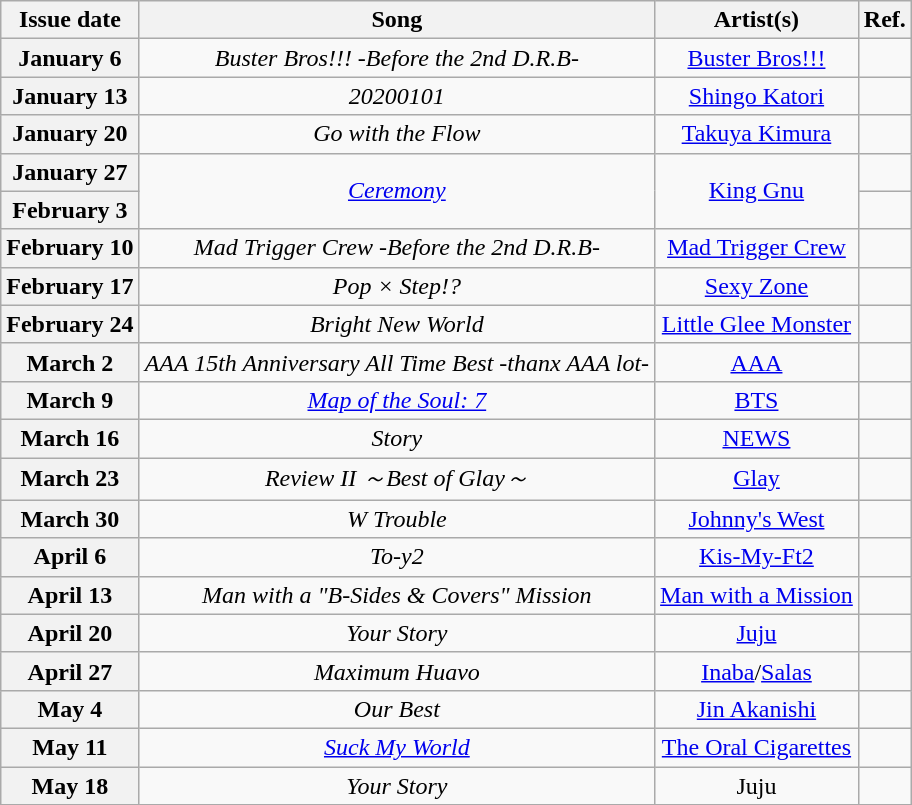<table class="wikitable plainrowheaders" style="text-align: center">
<tr>
<th>Issue date</th>
<th>Song</th>
<th>Artist(s)</th>
<th>Ref.</th>
</tr>
<tr>
<th scope="row">January 6</th>
<td><em>Buster Bros!!! -Before the 2nd D.R.B-</em></td>
<td><a href='#'>Buster Bros!!!</a></td>
<td></td>
</tr>
<tr>
<th scope="row">January 13</th>
<td><em>20200101</em></td>
<td><a href='#'>Shingo Katori</a></td>
<td></td>
</tr>
<tr>
<th scope="row">January 20</th>
<td><em>Go with the Flow</em></td>
<td><a href='#'>Takuya Kimura</a></td>
<td></td>
</tr>
<tr>
<th scope="row">January 27</th>
<td rowspan="2"><em><a href='#'>Ceremony</a></em></td>
<td rowspan="2"><a href='#'>King Gnu</a></td>
<td></td>
</tr>
<tr>
<th scope="row">February 3</th>
<td></td>
</tr>
<tr>
<th scope="row">February 10</th>
<td><em>Mad Trigger Crew -Before the 2nd D.R.B-</em></td>
<td><a href='#'>Mad Trigger Crew</a></td>
<td></td>
</tr>
<tr>
<th scope="row">February 17</th>
<td><em>Pop × Step!?</em></td>
<td><a href='#'>Sexy Zone</a></td>
<td></td>
</tr>
<tr>
<th scope="row">February 24</th>
<td><em>Bright New World</em></td>
<td><a href='#'>Little Glee Monster</a></td>
<td></td>
</tr>
<tr>
<th scope="row">March 2</th>
<td><em>AAA 15th Anniversary All Time Best -thanx AAA lot-</em></td>
<td><a href='#'>AAA</a></td>
<td></td>
</tr>
<tr>
<th scope="row">March 9</th>
<td><em><a href='#'>Map of the Soul: 7</a></em></td>
<td><a href='#'>BTS</a></td>
<td></td>
</tr>
<tr>
<th scope="row">March 16</th>
<td><em>Story</em></td>
<td><a href='#'>NEWS</a></td>
<td></td>
</tr>
<tr>
<th scope="row">March 23</th>
<td><em>Review II ～Best of Glay～</em></td>
<td><a href='#'>Glay</a></td>
<td></td>
</tr>
<tr>
<th scope="row">March 30</th>
<td><em>W Trouble</em></td>
<td><a href='#'>Johnny's West</a></td>
<td></td>
</tr>
<tr>
<th scope="row">April 6</th>
<td><em>To-y2</em></td>
<td><a href='#'>Kis-My-Ft2</a></td>
<td></td>
</tr>
<tr>
<th scope="row">April 13</th>
<td><em>Man with a "B-Sides & Covers" Mission</em></td>
<td><a href='#'>Man with a Mission</a></td>
<td></td>
</tr>
<tr>
<th scope="row">April 20</th>
<td><em>Your Story</em></td>
<td><a href='#'>Juju</a></td>
<td></td>
</tr>
<tr>
<th scope="row">April 27</th>
<td><em>Maximum Huavo</em></td>
<td><a href='#'>Inaba</a>/<a href='#'>Salas</a></td>
<td></td>
</tr>
<tr>
<th scope="row">May 4</th>
<td><em>Our Best</em></td>
<td><a href='#'>Jin Akanishi</a></td>
<td></td>
</tr>
<tr>
<th scope="row">May 11</th>
<td><em><a href='#'>Suck My World</a></em></td>
<td><a href='#'>The Oral Cigarettes</a></td>
<td></td>
</tr>
<tr>
<th scope="row">May 18</th>
<td><em>Your Story</em></td>
<td>Juju</td>
<td></td>
</tr>
<tr>
</tr>
</table>
